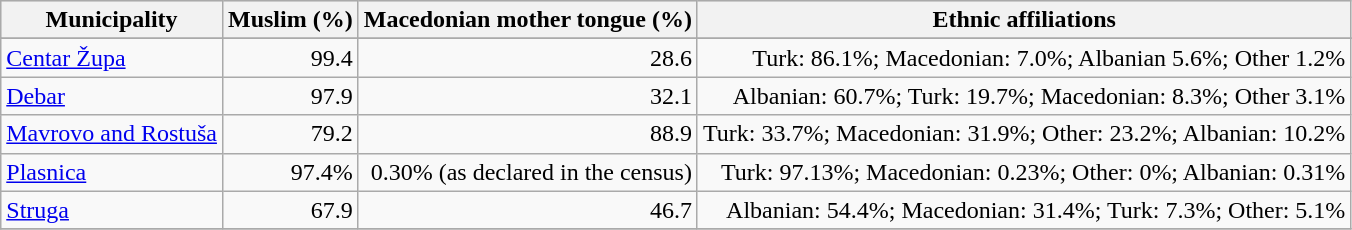<table class="wikitable">
<tr bgcolor="#e0e0e0">
<th>Municipality</th>
<th>Muslim (%)</th>
<th>Macedonian mother tongue (%)</th>
<th>Ethnic affiliations</th>
</tr>
<tr bgcolor="#e0e0e0">
</tr>
<tr>
<td><a href='#'>Centar Župa</a></td>
<td align="right">99.4</td>
<td align="right">28.6</td>
<td align="right">Turk: 86.1%; Macedonian: 7.0%; Albanian 5.6%; Other 1.2%</td>
</tr>
<tr>
<td><a href='#'>Debar</a></td>
<td align="right">97.9</td>
<td align="right">32.1</td>
<td align="right">Albanian: 60.7%; Turk: 19.7%; Macedonian: 8.3%; Other 3.1%</td>
</tr>
<tr>
<td><a href='#'>Mavrovo and Rostuša</a></td>
<td align="right">79.2</td>
<td align="right">88.9</td>
<td align="right">Turk: 33.7%; Macedonian: 31.9%; Other: 23.2%; Albanian: 10.2%</td>
</tr>
<tr>
<td><a href='#'>Plasnica</a></td>
<td align="right">97.4%</td>
<td align="right">0.30% (as declared in the census)</td>
<td align="right">Turk: 97.13%; Macedonian: 0.23%; Other: 0%; Albanian: 0.31%</td>
</tr>
<tr>
<td><a href='#'>Struga</a></td>
<td align="right">67.9</td>
<td align="right">46.7</td>
<td align="right">Albanian: 54.4%; Macedonian: 31.4%; Turk: 7.3%; Other: 5.1%</td>
</tr>
<tr>
</tr>
</table>
